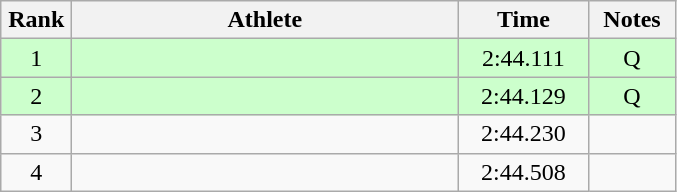<table class=wikitable style="text-align:center">
<tr>
<th width=40>Rank</th>
<th width=250>Athlete</th>
<th width=80>Time</th>
<th width=50>Notes</th>
</tr>
<tr bgcolor="ccffcc">
<td>1</td>
<td align=left></td>
<td>2:44.111</td>
<td>Q</td>
</tr>
<tr bgcolor="ccffcc">
<td>2</td>
<td align=left></td>
<td>2:44.129</td>
<td>Q</td>
</tr>
<tr>
<td>3</td>
<td align=left></td>
<td>2:44.230</td>
<td></td>
</tr>
<tr>
<td>4</td>
<td align=left></td>
<td>2:44.508</td>
<td></td>
</tr>
</table>
